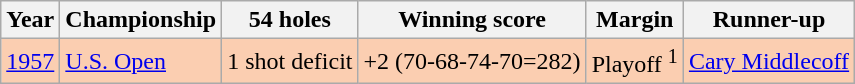<table class="wikitable">
<tr>
<th>Year</th>
<th>Championship</th>
<th>54 holes</th>
<th>Winning score</th>
<th>Margin</th>
<th>Runner-up</th>
</tr>
<tr style="background:#FBCEB1;">
<td><a href='#'>1957</a></td>
<td><a href='#'>U.S. Open</a></td>
<td>1 shot deficit</td>
<td>+2 (70-68-74-70=282)</td>
<td>Playoff <sup>1</sup></td>
<td> <a href='#'>Cary Middlecoff</a></td>
</tr>
</table>
